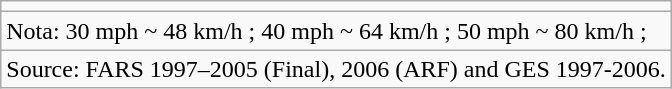<table class="wikitable">
<tr>
<td></td>
</tr>
<tr>
<td>Nota: 30 mph ~ 48 km/h ; 40 mph ~ 64 km/h ; 50 mph ~ 80 km/h ;</td>
</tr>
<tr>
<td>Source: FARS 1997–2005 (Final), 2006 (ARF) and GES 1997-2006.</td>
</tr>
</table>
